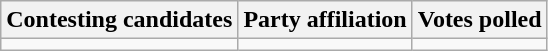<table class="wikitable sortable">
<tr>
<th>Contesting candidates</th>
<th>Party affiliation</th>
<th>Votes polled</th>
</tr>
<tr>
<td></td>
<td></td>
<td></td>
</tr>
</table>
